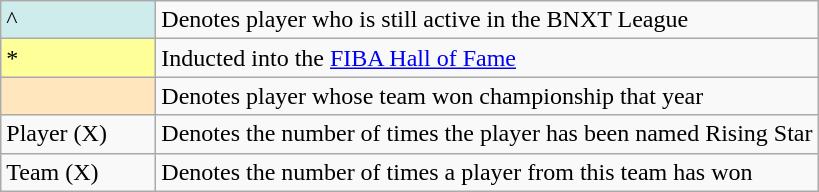<table class="wikitable">
<tr>
<td style="background-color:#CFECEC; border:1px solid #aaaaaa; width:6em">^</td>
<td>Denotes player who is still active in the BNXT League</td>
</tr>
<tr>
<td style="background-color:#FFFF99; border:1px solid #aaaaaa; width:6em">*</td>
<td>Inducted into the <a href='#'>FIBA Hall of Fame</a></td>
</tr>
<tr>
<td style="background-color:#FFE6BD; border:1px solid #aaaaaa; width:6em"></td>
<td>Denotes player whose team won championship that year</td>
</tr>
<tr>
<td>Player (X)</td>
<td>Denotes the number of times the player has been named Rising Star</td>
</tr>
<tr>
<td>Team (X)</td>
<td>Denotes the number of times a player from this team has won</td>
</tr>
</table>
